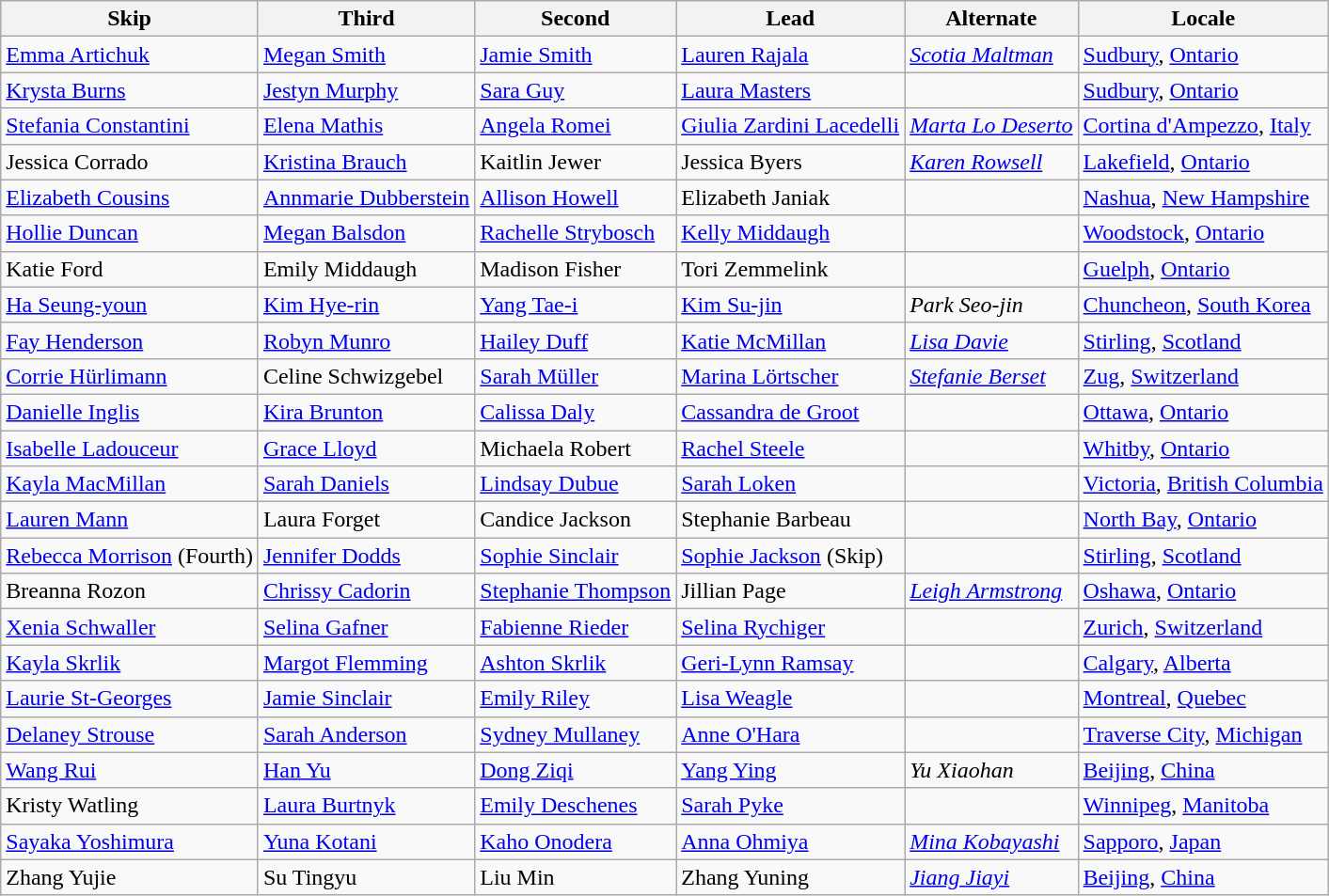<table class=wikitable>
<tr>
<th scope="col">Skip</th>
<th scope="col">Third</th>
<th scope="col">Second</th>
<th scope="col">Lead</th>
<th scope="col">Alternate</th>
<th scope="col">Locale</th>
</tr>
<tr>
<td><a href='#'>Emma Artichuk</a></td>
<td><a href='#'>Megan Smith</a></td>
<td><a href='#'>Jamie Smith</a></td>
<td><a href='#'>Lauren Rajala</a></td>
<td><em><a href='#'>Scotia Maltman</a></em></td>
<td> <a href='#'>Sudbury</a>, <a href='#'>Ontario</a></td>
</tr>
<tr>
<td><a href='#'>Krysta Burns</a></td>
<td><a href='#'>Jestyn Murphy</a></td>
<td><a href='#'>Sara Guy</a></td>
<td><a href='#'>Laura Masters</a></td>
<td></td>
<td> <a href='#'>Sudbury</a>, <a href='#'>Ontario</a></td>
</tr>
<tr>
<td><a href='#'>Stefania Constantini</a></td>
<td><a href='#'>Elena Mathis</a></td>
<td><a href='#'>Angela Romei</a></td>
<td><a href='#'>Giulia Zardini Lacedelli</a></td>
<td><em><a href='#'>Marta Lo Deserto</a></em></td>
<td> <a href='#'>Cortina d'Ampezzo</a>, <a href='#'>Italy</a></td>
</tr>
<tr>
<td>Jessica Corrado</td>
<td><a href='#'>Kristina Brauch</a></td>
<td>Kaitlin Jewer</td>
<td>Jessica Byers</td>
<td><em><a href='#'>Karen Rowsell</a></em></td>
<td> <a href='#'>Lakefield</a>, <a href='#'>Ontario</a></td>
</tr>
<tr>
<td><a href='#'>Elizabeth Cousins</a></td>
<td><a href='#'>Annmarie Dubberstein</a></td>
<td><a href='#'>Allison Howell</a></td>
<td>Elizabeth Janiak</td>
<td></td>
<td> <a href='#'>Nashua</a>, <a href='#'>New Hampshire</a></td>
</tr>
<tr>
<td><a href='#'>Hollie Duncan</a></td>
<td><a href='#'>Megan Balsdon</a></td>
<td><a href='#'>Rachelle Strybosch</a></td>
<td><a href='#'>Kelly Middaugh</a></td>
<td></td>
<td> <a href='#'>Woodstock</a>, <a href='#'>Ontario</a></td>
</tr>
<tr>
<td>Katie Ford</td>
<td>Emily Middaugh</td>
<td>Madison Fisher</td>
<td>Tori Zemmelink</td>
<td></td>
<td> <a href='#'>Guelph</a>, <a href='#'>Ontario</a></td>
</tr>
<tr>
<td><a href='#'>Ha Seung-youn</a></td>
<td><a href='#'>Kim Hye-rin</a></td>
<td><a href='#'>Yang Tae-i</a></td>
<td><a href='#'>Kim Su-jin</a></td>
<td><em>Park Seo-jin</em></td>
<td> <a href='#'>Chuncheon</a>, <a href='#'>South Korea</a></td>
</tr>
<tr>
<td><a href='#'>Fay Henderson</a></td>
<td><a href='#'>Robyn Munro</a></td>
<td><a href='#'>Hailey Duff</a></td>
<td><a href='#'>Katie McMillan</a></td>
<td><em><a href='#'>Lisa Davie</a></em></td>
<td> <a href='#'>Stirling</a>, <a href='#'>Scotland</a></td>
</tr>
<tr>
<td><a href='#'>Corrie Hürlimann</a></td>
<td>Celine Schwizgebel</td>
<td><a href='#'>Sarah Müller</a></td>
<td><a href='#'>Marina Lörtscher</a></td>
<td><em><a href='#'>Stefanie Berset</a></em></td>
<td> <a href='#'>Zug</a>, <a href='#'>Switzerland</a></td>
</tr>
<tr>
<td><a href='#'>Danielle Inglis</a></td>
<td><a href='#'>Kira Brunton</a></td>
<td><a href='#'>Calissa Daly</a></td>
<td><a href='#'>Cassandra de Groot</a></td>
<td></td>
<td> <a href='#'>Ottawa</a>, <a href='#'>Ontario</a></td>
</tr>
<tr>
<td><a href='#'>Isabelle Ladouceur</a></td>
<td><a href='#'>Grace Lloyd</a></td>
<td>Michaela Robert</td>
<td><a href='#'>Rachel Steele</a></td>
<td></td>
<td> <a href='#'>Whitby</a>, <a href='#'>Ontario</a></td>
</tr>
<tr>
<td><a href='#'>Kayla MacMillan</a></td>
<td><a href='#'>Sarah Daniels</a></td>
<td><a href='#'>Lindsay Dubue</a></td>
<td><a href='#'>Sarah Loken</a></td>
<td></td>
<td> <a href='#'>Victoria</a>, <a href='#'>British Columbia</a></td>
</tr>
<tr>
<td><a href='#'>Lauren Mann</a></td>
<td>Laura Forget</td>
<td>Candice Jackson</td>
<td>Stephanie Barbeau</td>
<td></td>
<td> <a href='#'>North Bay</a>, <a href='#'>Ontario</a></td>
</tr>
<tr>
<td><a href='#'>Rebecca Morrison</a> (Fourth)</td>
<td><a href='#'>Jennifer Dodds</a></td>
<td><a href='#'>Sophie Sinclair</a></td>
<td><a href='#'>Sophie Jackson</a> (Skip)</td>
<td></td>
<td> <a href='#'>Stirling</a>, <a href='#'>Scotland</a></td>
</tr>
<tr>
<td>Breanna Rozon</td>
<td><a href='#'>Chrissy Cadorin</a></td>
<td><a href='#'>Stephanie Thompson</a></td>
<td>Jillian Page</td>
<td><em><a href='#'>Leigh Armstrong</a></em></td>
<td> <a href='#'>Oshawa</a>, <a href='#'>Ontario</a></td>
</tr>
<tr>
<td><a href='#'>Xenia Schwaller</a></td>
<td><a href='#'>Selina Gafner</a></td>
<td><a href='#'>Fabienne Rieder</a></td>
<td><a href='#'>Selina Rychiger</a></td>
<td></td>
<td> <a href='#'>Zurich</a>, <a href='#'>Switzerland</a></td>
</tr>
<tr>
<td><a href='#'>Kayla Skrlik</a></td>
<td><a href='#'>Margot Flemming</a></td>
<td><a href='#'>Ashton Skrlik</a></td>
<td><a href='#'>Geri-Lynn Ramsay</a></td>
<td></td>
<td> <a href='#'>Calgary</a>, <a href='#'>Alberta</a></td>
</tr>
<tr>
<td><a href='#'>Laurie St-Georges</a></td>
<td><a href='#'>Jamie Sinclair</a></td>
<td><a href='#'>Emily Riley</a></td>
<td><a href='#'>Lisa Weagle</a></td>
<td></td>
<td> <a href='#'>Montreal</a>, <a href='#'>Quebec</a></td>
</tr>
<tr>
<td><a href='#'>Delaney Strouse</a></td>
<td><a href='#'>Sarah Anderson</a></td>
<td><a href='#'>Sydney Mullaney</a></td>
<td><a href='#'>Anne O'Hara</a></td>
<td></td>
<td> <a href='#'>Traverse City</a>, <a href='#'>Michigan</a></td>
</tr>
<tr>
<td><a href='#'>Wang Rui</a></td>
<td><a href='#'>Han Yu</a></td>
<td><a href='#'>Dong Ziqi</a></td>
<td><a href='#'>Yang Ying</a></td>
<td><em>Yu Xiaohan</em></td>
<td> <a href='#'>Beijing</a>, <a href='#'>China</a></td>
</tr>
<tr>
<td>Kristy Watling</td>
<td><a href='#'>Laura Burtnyk</a></td>
<td><a href='#'>Emily Deschenes</a></td>
<td><a href='#'>Sarah Pyke</a></td>
<td></td>
<td> <a href='#'>Winnipeg</a>, <a href='#'>Manitoba</a></td>
</tr>
<tr>
<td><a href='#'>Sayaka Yoshimura</a></td>
<td><a href='#'>Yuna Kotani</a></td>
<td><a href='#'>Kaho Onodera</a></td>
<td><a href='#'>Anna Ohmiya</a></td>
<td><em><a href='#'>Mina Kobayashi</a></em></td>
<td> <a href='#'>Sapporo</a>, <a href='#'>Japan</a></td>
</tr>
<tr>
<td>Zhang Yujie</td>
<td>Su Tingyu</td>
<td>Liu Min</td>
<td>Zhang Yuning</td>
<td><em><a href='#'>Jiang Jiayi</a></em></td>
<td> <a href='#'>Beijing</a>, <a href='#'>China</a></td>
</tr>
</table>
